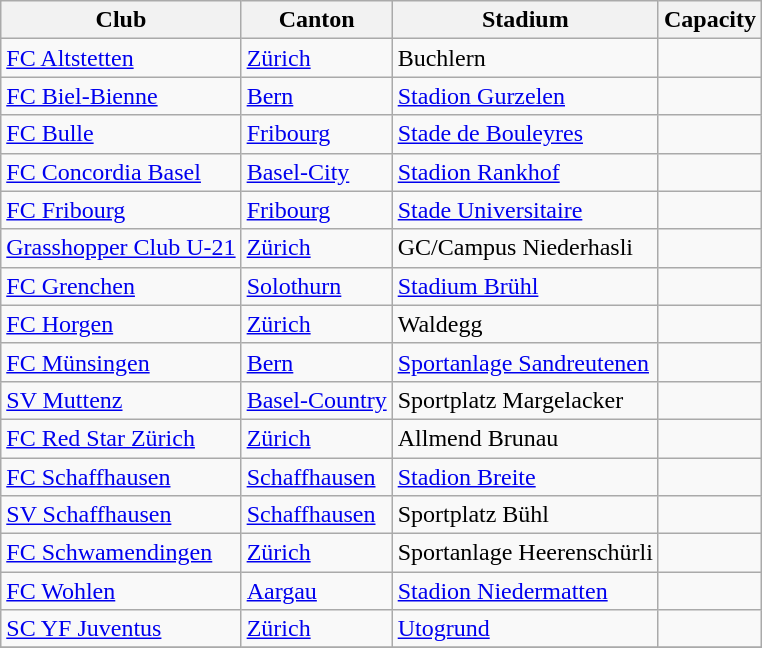<table class="wikitable">
<tr>
<th>Club</th>
<th>Canton</th>
<th>Stadium</th>
<th>Capacity</th>
</tr>
<tr>
<td><a href='#'>FC Altstetten</a></td>
<td><a href='#'>Zürich</a></td>
<td>Buchlern</td>
<td></td>
</tr>
<tr>
<td><a href='#'>FC Biel-Bienne</a></td>
<td><a href='#'>Bern</a></td>
<td><a href='#'>Stadion Gurzelen</a></td>
<td></td>
</tr>
<tr>
<td><a href='#'>FC Bulle</a></td>
<td><a href='#'>Fribourg</a></td>
<td><a href='#'>Stade de Bouleyres</a></td>
<td></td>
</tr>
<tr>
<td><a href='#'>FC Concordia Basel</a></td>
<td><a href='#'>Basel-City</a></td>
<td><a href='#'>Stadion Rankhof</a></td>
<td></td>
</tr>
<tr>
<td><a href='#'>FC Fribourg</a></td>
<td><a href='#'>Fribourg</a></td>
<td><a href='#'>Stade Universitaire</a></td>
<td></td>
</tr>
<tr>
<td><a href='#'>Grasshopper Club U-21</a></td>
<td><a href='#'>Zürich</a></td>
<td>GC/Campus Niederhasli</td>
<td></td>
</tr>
<tr>
<td><a href='#'>FC Grenchen</a></td>
<td><a href='#'>Solothurn</a></td>
<td><a href='#'>Stadium Brühl</a></td>
<td></td>
</tr>
<tr>
<td><a href='#'>FC Horgen</a></td>
<td><a href='#'>Zürich</a></td>
<td>Waldegg</td>
<td></td>
</tr>
<tr>
<td><a href='#'>FC Münsingen</a></td>
<td><a href='#'>Bern</a></td>
<td><a href='#'>Sportanlage Sandreutenen</a></td>
<td></td>
</tr>
<tr>
<td><a href='#'>SV Muttenz</a></td>
<td><a href='#'>Basel-Country</a></td>
<td>Sportplatz Margelacker</td>
<td></td>
</tr>
<tr>
<td><a href='#'>FC Red Star Zürich</a></td>
<td><a href='#'>Zürich</a></td>
<td>Allmend Brunau</td>
<td></td>
</tr>
<tr>
<td><a href='#'>FC Schaffhausen</a></td>
<td><a href='#'>Schaffhausen</a></td>
<td><a href='#'>Stadion Breite</a></td>
<td></td>
</tr>
<tr>
<td><a href='#'>SV Schaffhausen</a></td>
<td><a href='#'>Schaffhausen</a></td>
<td>Sportplatz Bühl</td>
<td></td>
</tr>
<tr>
<td><a href='#'>FC Schwamendingen</a></td>
<td><a href='#'>Zürich</a></td>
<td>Sportanlage Heerenschürli</td>
<td></td>
</tr>
<tr>
<td><a href='#'>FC Wohlen</a></td>
<td><a href='#'>Aargau</a></td>
<td><a href='#'>Stadion Niedermatten</a></td>
<td></td>
</tr>
<tr>
<td><a href='#'>SC YF Juventus</a></td>
<td><a href='#'>Zürich</a></td>
<td><a href='#'>Utogrund</a></td>
<td></td>
</tr>
<tr>
</tr>
</table>
